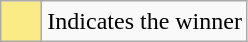<table class="wikitable">
<tr>
<td style="background:#FAEB86; height:20px; width:20px"></td>
<td>Indicates the winner</td>
</tr>
</table>
